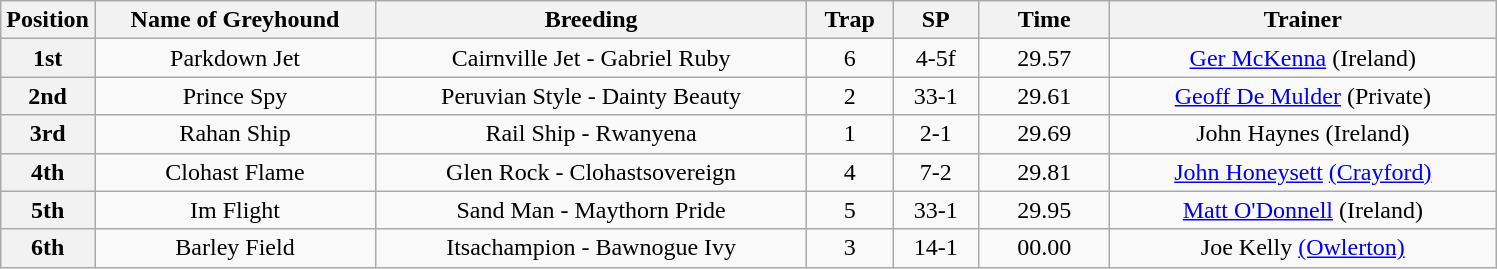<table class="wikitable" style="text-align: center">
<tr>
<th width=50>Position</th>
<th width=180>Name of Greyhound</th>
<th width=280>Breeding</th>
<th width=50>Trap</th>
<th width=50>SP</th>
<th width=80>Time</th>
<th width=250>Trainer</th>
</tr>
<tr>
<th>1st</th>
<td>Parkdown Jet</td>
<td>Cairnville Jet - Gabriel Ruby</td>
<td>6</td>
<td>4-5f</td>
<td>29.57</td>
<td><a href='#'>Ger McKenna</a> (Ireland)</td>
</tr>
<tr>
<th>2nd</th>
<td>Prince Spy</td>
<td>Peruvian Style - Dainty Beauty</td>
<td>2</td>
<td>33-1</td>
<td>29.61</td>
<td><a href='#'>Geoff De Mulder</a> (Private)</td>
</tr>
<tr>
<th>3rd</th>
<td>Rahan Ship</td>
<td>Rail Ship - Rwanyena</td>
<td>1</td>
<td>2-1</td>
<td>29.69</td>
<td>John Haynes (Ireland)</td>
</tr>
<tr>
<th>4th</th>
<td>Clohast Flame</td>
<td>Glen Rock - Clohastsovereign</td>
<td>4</td>
<td>7-2</td>
<td>29.81</td>
<td><a href='#'>John Honeysett</a> <a href='#'>(Crayford)</a></td>
</tr>
<tr>
<th>5th</th>
<td>Im Flight</td>
<td>Sand Man - Maythorn Pride</td>
<td>5</td>
<td>33-1</td>
<td>29.95</td>
<td><a href='#'>Matt O'Donnell</a> (Ireland)</td>
</tr>
<tr>
<th>6th</th>
<td>Barley Field</td>
<td>Itsachampion - Bawnogue Ivy</td>
<td>3</td>
<td>14-1</td>
<td>00.00</td>
<td>Joe Kelly <a href='#'>(Owlerton)</a></td>
</tr>
</table>
